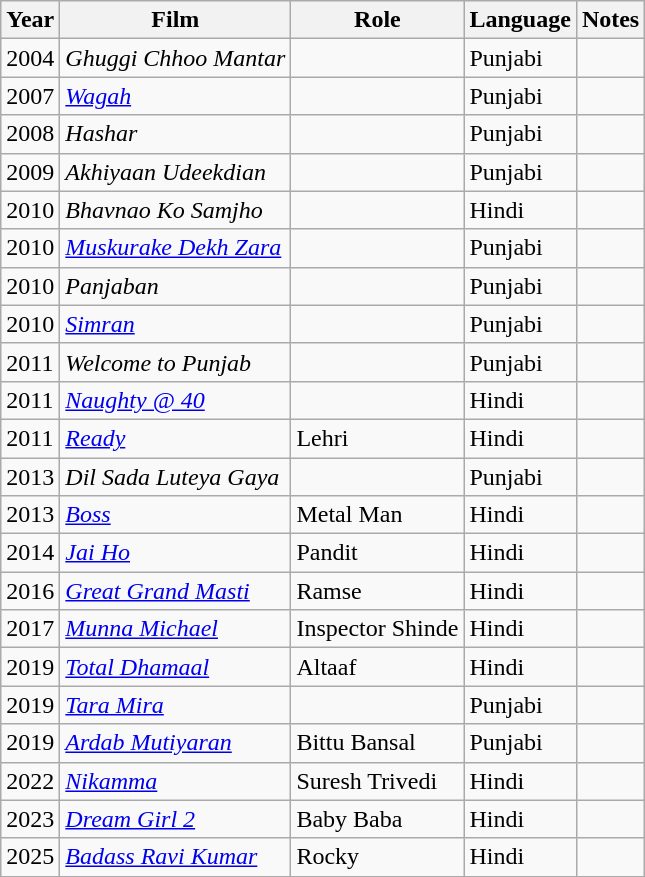<table class="wikitable sortable">
<tr>
<th>Year</th>
<th>Film</th>
<th>Role</th>
<th>Language</th>
<th>Notes</th>
</tr>
<tr>
<td>2004</td>
<td><em>Ghuggi Chhoo Mantar</em></td>
<td></td>
<td>Punjabi</td>
<td></td>
</tr>
<tr>
<td>2007</td>
<td><em><a href='#'>Wagah</a></em></td>
<td></td>
<td>Punjabi</td>
<td></td>
</tr>
<tr>
<td>2008</td>
<td><em>Hashar</em></td>
<td></td>
<td>Punjabi</td>
<td></td>
</tr>
<tr>
<td>2009</td>
<td><em>Akhiyaan Udeekdian</em></td>
<td></td>
<td>Punjabi</td>
<td></td>
</tr>
<tr>
<td>2010</td>
<td><em>Bhavnao Ko Samjho</em></td>
<td></td>
<td>Hindi</td>
<td></td>
</tr>
<tr>
<td>2010</td>
<td><em><a href='#'>Muskurake Dekh Zara</a></em></td>
<td></td>
<td>Punjabi</td>
<td></td>
</tr>
<tr>
<td>2010</td>
<td><em>Panjaban</em></td>
<td></td>
<td>Punjabi</td>
<td></td>
</tr>
<tr>
<td>2010</td>
<td><em><a href='#'>Simran</a></em></td>
<td></td>
<td>Punjabi</td>
<td></td>
</tr>
<tr>
<td>2011</td>
<td><em>Welcome to Punjab</em></td>
<td></td>
<td>Punjabi</td>
<td></td>
</tr>
<tr>
<td>2011</td>
<td><em><a href='#'>Naughty @ 40</a></em></td>
<td></td>
<td>Hindi</td>
<td></td>
</tr>
<tr>
<td>2011</td>
<td><em><a href='#'>Ready</a></em></td>
<td>Lehri</td>
<td>Hindi</td>
<td></td>
</tr>
<tr>
<td>2013</td>
<td><em>Dil Sada Luteya Gaya</em></td>
<td></td>
<td>Punjabi</td>
<td></td>
</tr>
<tr>
<td>2013</td>
<td><em><a href='#'>Boss</a></em></td>
<td>Metal Man</td>
<td>Hindi</td>
<td></td>
</tr>
<tr>
<td>2014</td>
<td><em><a href='#'>Jai Ho</a></em></td>
<td>Pandit</td>
<td>Hindi</td>
<td></td>
</tr>
<tr>
<td>2016</td>
<td><em><a href='#'>Great Grand Masti</a></em></td>
<td>Ramse</td>
<td>Hindi</td>
<td></td>
</tr>
<tr>
<td>2017</td>
<td><em><a href='#'>Munna Michael</a></em></td>
<td>Inspector Shinde</td>
<td>Hindi</td>
<td></td>
</tr>
<tr>
<td>2019</td>
<td><em><a href='#'>Total Dhamaal</a></em></td>
<td>Altaaf</td>
<td>Hindi</td>
<td></td>
</tr>
<tr>
<td>2019</td>
<td><em><a href='#'>Tara Mira</a></em></td>
<td></td>
<td>Punjabi</td>
<td></td>
</tr>
<tr>
<td>2019</td>
<td><em><a href='#'>Ardab Mutiyaran</a></em></td>
<td>Bittu Bansal</td>
<td>Punjabi</td>
<td></td>
</tr>
<tr>
<td>2022</td>
<td><em><a href='#'>Nikamma</a></em></td>
<td>Suresh Trivedi</td>
<td>Hindi</td>
<td></td>
</tr>
<tr>
<td>2023</td>
<td><em><a href='#'>Dream Girl 2</a></em></td>
<td>Baby Baba</td>
<td>Hindi</td>
<td></td>
</tr>
<tr>
<td>2025</td>
<td><em><a href='#'>Badass Ravi Kumar</a></em></td>
<td>Rocky</td>
<td>Hindi</td>
<td></td>
</tr>
</table>
